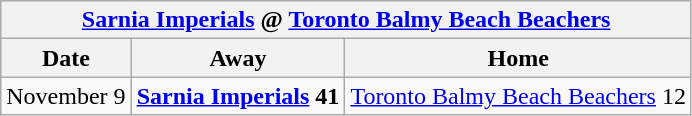<table class="wikitable">
<tr>
<th colspan=4><a href='#'>Sarnia Imperials</a> @ <a href='#'>Toronto Balmy Beach Beachers</a></th>
</tr>
<tr>
<th>Date</th>
<th>Away</th>
<th>Home</th>
</tr>
<tr>
<td>November 9</td>
<td><strong><a href='#'>Sarnia Imperials</a> 41</strong></td>
<td><a href='#'>Toronto Balmy Beach Beachers</a> 12</td>
</tr>
</table>
